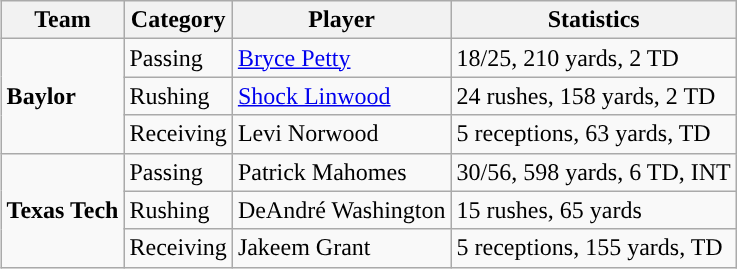<table class="wikitable" style="float: right;">
<tr>
<th>Team</th>
<th>Category</th>
<th>Player</th>
<th>Statistics</th>
</tr>
<tr>
<td rowspan=3><strong>Baylor</strong></td>
<td>Passing</td>
<td><a href='#'>Bryce Petty</a></td>
<td>18/25, 210 yards, 2 TD</td>
</tr>
<tr>
<td>Rushing</td>
<td><a href='#'>Shock Linwood</a></td>
<td>24 rushes, 158 yards, 2 TD</td>
</tr>
<tr>
<td>Receiving</td>
<td>Levi Norwood</td>
<td>5 receptions, 63 yards, TD</td>
</tr>
<tr>
<td rowspan=3><strong>Texas Tech</strong></td>
<td>Passing</td>
<td>Patrick Mahomes</td>
<td>30/56, 598 yards, 6 TD, INT</td>
</tr>
<tr>
<td>Rushing</td>
<td>DeAndré Washington</td>
<td>15 rushes, 65 yards</td>
</tr>
<tr>
<td>Receiving</td>
<td>Jakeem Grant</td>
<td>5 receptions, 155 yards, TD</td>
</tr>
</table>
